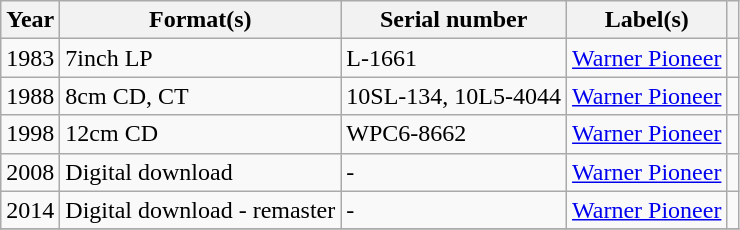<table class="wikitable sortable plainrowheaders">
<tr>
<th scope="col">Year</th>
<th scope="col">Format(s)</th>
<th scope="col">Serial number</th>
<th scope="col">Label(s)</th>
<th scope="col"></th>
</tr>
<tr>
<td>1983</td>
<td>7inch LP</td>
<td>L-1661</td>
<td><a href='#'>Warner Pioneer</a></td>
<td></td>
</tr>
<tr>
<td>1988</td>
<td>8cm CD, CT</td>
<td>10SL-134, 10L5-4044</td>
<td><a href='#'>Warner Pioneer</a></td>
<td></td>
</tr>
<tr>
<td>1998</td>
<td>12cm CD</td>
<td>WPC6-8662</td>
<td><a href='#'>Warner Pioneer</a></td>
<td></td>
</tr>
<tr>
<td>2008</td>
<td>Digital download</td>
<td>-</td>
<td><a href='#'>Warner Pioneer</a></td>
<td></td>
</tr>
<tr>
<td>2014</td>
<td>Digital download - remaster</td>
<td>-</td>
<td><a href='#'>Warner Pioneer</a></td>
<td></td>
</tr>
<tr>
</tr>
</table>
